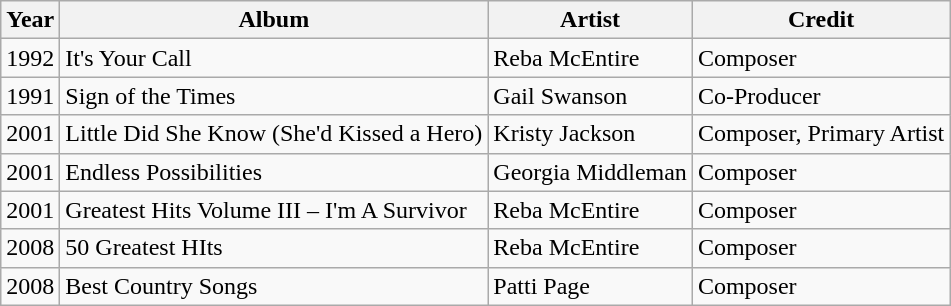<table class="wikitable">
<tr>
<th>Year</th>
<th>Album</th>
<th>Artist</th>
<th>Credit</th>
</tr>
<tr>
<td>1992</td>
<td>It's Your Call</td>
<td>Reba McEntire</td>
<td>Composer</td>
</tr>
<tr>
<td>1991</td>
<td>Sign of the Times</td>
<td>Gail Swanson</td>
<td>Co-Producer</td>
</tr>
<tr>
<td>2001</td>
<td>Little Did She Know (She'd Kissed a Hero)</td>
<td>Kristy Jackson</td>
<td>Composer, Primary Artist</td>
</tr>
<tr>
<td>2001</td>
<td>Endless Possibilities</td>
<td>Georgia Middleman</td>
<td>Composer</td>
</tr>
<tr>
<td>2001</td>
<td>Greatest Hits Volume III – I'm A Survivor</td>
<td>Reba McEntire</td>
<td>Composer</td>
</tr>
<tr>
<td>2008</td>
<td>50 Greatest HIts</td>
<td>Reba McEntire</td>
<td>Composer</td>
</tr>
<tr>
<td>2008</td>
<td>Best Country Songs</td>
<td>Patti Page</td>
<td>Composer</td>
</tr>
</table>
